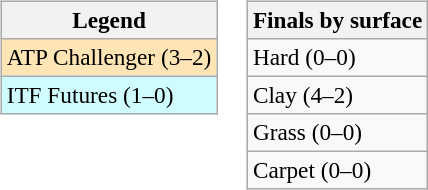<table>
<tr valign=top>
<td><br><table class=wikitable style=font-size:97%>
<tr>
<th>Legend</th>
</tr>
<tr bgcolor=moccasin>
<td>ATP Challenger (3–2)</td>
</tr>
<tr bgcolor=cffcff>
<td>ITF Futures (1–0)</td>
</tr>
</table>
</td>
<td><br><table class=wikitable style=font-size:97%>
<tr>
<th>Finals by surface</th>
</tr>
<tr>
<td>Hard (0–0)</td>
</tr>
<tr>
<td>Clay (4–2)</td>
</tr>
<tr>
<td>Grass (0–0)</td>
</tr>
<tr>
<td>Carpet (0–0)</td>
</tr>
</table>
</td>
</tr>
</table>
